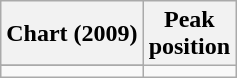<table class="wikitable sortable plainrowheaders">
<tr>
<th scope="col">Chart (2009)</th>
<th scope="col">Peak<br>position</th>
</tr>
<tr>
</tr>
<tr>
</tr>
<tr>
</tr>
<tr>
</tr>
<tr>
<td></td>
</tr>
</table>
